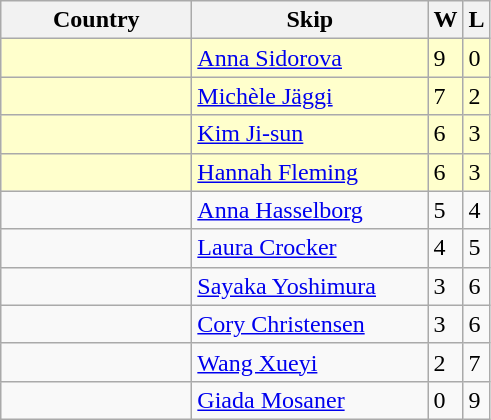<table class=wikitable>
<tr>
<th width=120>Country</th>
<th width=150>Skip</th>
<th>W</th>
<th>L</th>
</tr>
<tr bgcolor =#ffffcc>
<td></td>
<td><a href='#'>Anna Sidorova</a></td>
<td>9</td>
<td>0</td>
</tr>
<tr bgcolor=#ffffcc>
<td></td>
<td><a href='#'>Michèle Jäggi</a></td>
<td>7</td>
<td>2</td>
</tr>
<tr bgcolor=#ffffcc>
<td></td>
<td><a href='#'>Kim Ji-sun</a></td>
<td>6</td>
<td>3</td>
</tr>
<tr bgcolor=#ffffcc>
<td></td>
<td><a href='#'>Hannah Fleming</a></td>
<td>6</td>
<td>3</td>
</tr>
<tr>
<td></td>
<td><a href='#'>Anna Hasselborg</a></td>
<td>5</td>
<td>4</td>
</tr>
<tr>
<td></td>
<td><a href='#'>Laura Crocker</a></td>
<td>4</td>
<td>5</td>
</tr>
<tr>
<td></td>
<td><a href='#'>Sayaka Yoshimura</a></td>
<td>3</td>
<td>6</td>
</tr>
<tr>
<td></td>
<td><a href='#'>Cory Christensen</a></td>
<td>3</td>
<td>6</td>
</tr>
<tr>
<td></td>
<td><a href='#'>Wang Xueyi</a></td>
<td>2</td>
<td>7</td>
</tr>
<tr>
<td></td>
<td><a href='#'>Giada Mosaner</a></td>
<td>0</td>
<td>9</td>
</tr>
</table>
